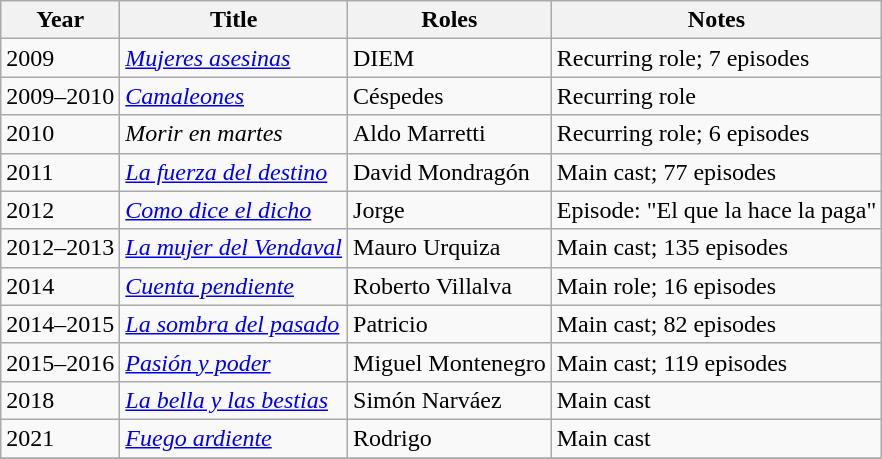<table class="wikitable sortable">
<tr>
<th>Year</th>
<th>Title</th>
<th>Roles</th>
<th>Notes</th>
</tr>
<tr>
<td>2009</td>
<td><em><a href='#'>Mujeres asesinas</a></em></td>
<td>DIEM</td>
<td>Recurring role; 7 episodes</td>
</tr>
<tr>
<td>2009–2010</td>
<td><em><a href='#'>Camaleones</a></em></td>
<td>Céspedes</td>
<td>Recurring role</td>
</tr>
<tr>
<td>2010</td>
<td><em>Morir en martes</em></td>
<td>Aldo Marretti</td>
<td>Recurring role; 6 episodes</td>
</tr>
<tr>
<td>2011</td>
<td><em><a href='#'>La fuerza del destino</a></em></td>
<td>David Mondragón</td>
<td>Main cast; 77 episodes</td>
</tr>
<tr>
<td>2012</td>
<td><em><a href='#'>Como dice el dicho</a></em></td>
<td>Jorge</td>
<td>Episode: "El que la hace la paga"</td>
</tr>
<tr>
<td>2012–2013</td>
<td><em><a href='#'>La mujer del Vendaval</a></em></td>
<td>Mauro Urquiza</td>
<td>Main cast; 135 episodes</td>
</tr>
<tr>
<td>2014</td>
<td><em><a href='#'>Cuenta pendiente</a></em></td>
<td>Roberto Villalva</td>
<td>Main role; 16 episodes</td>
</tr>
<tr>
<td>2014–2015</td>
<td><em><a href='#'>La sombra del pasado</a></em></td>
<td>Patricio</td>
<td>Main cast; 82 episodes</td>
</tr>
<tr>
<td>2015–2016</td>
<td><em><a href='#'>Pasión y poder</a></em></td>
<td>Miguel Montenegro</td>
<td>Main cast; 119 episodes</td>
</tr>
<tr>
<td>2018</td>
<td><em><a href='#'>La bella y las bestias</a></em></td>
<td>Simón Narváez</td>
<td>Main cast</td>
</tr>
<tr>
<td>2021</td>
<td><em><a href='#'>Fuego ardiente</a></em></td>
<td>Rodrigo</td>
<td>Main cast</td>
</tr>
<tr>
</tr>
</table>
